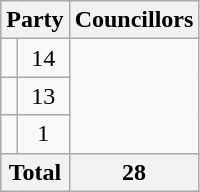<table class="wikitable">
<tr>
<th colspan=2>Party</th>
<th>Councillors</th>
</tr>
<tr>
<td></td>
<td align=center>14</td>
</tr>
<tr>
<td></td>
<td align=center>13</td>
</tr>
<tr>
<td></td>
<td align=center>1</td>
</tr>
<tr>
<th colspan=2>Total</th>
<th align=center>28</th>
</tr>
</table>
